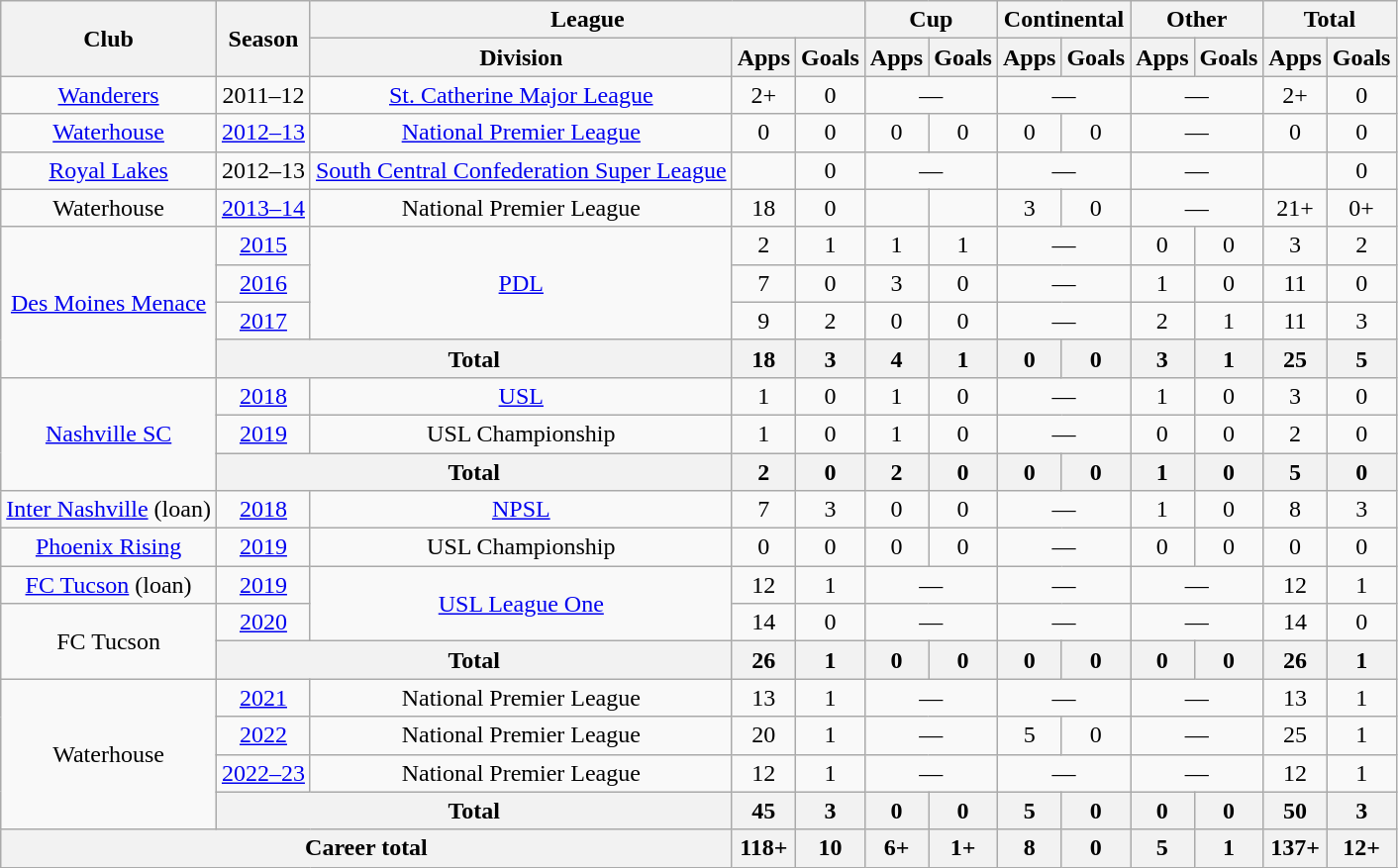<table class="wikitable" style="text-align: center;">
<tr>
<th rowspan=2>Club</th>
<th rowspan=2>Season</th>
<th colspan=3>League</th>
<th colspan=2>Cup</th>
<th colspan=2>Continental</th>
<th colspan=2>Other</th>
<th colspan=2>Total</th>
</tr>
<tr>
<th>Division</th>
<th>Apps</th>
<th>Goals</th>
<th>Apps</th>
<th>Goals</th>
<th>Apps</th>
<th>Goals</th>
<th>Apps</th>
<th>Goals</th>
<th>Apps</th>
<th>Goals</th>
</tr>
<tr>
<td><a href='#'>Wanderers</a></td>
<td>2011–12</td>
<td><a href='#'>St. Catherine Major League</a></td>
<td>2+</td>
<td>0</td>
<td colspan=2>—</td>
<td colspan=2>—</td>
<td colspan=2>—</td>
<td>2+</td>
<td>0</td>
</tr>
<tr>
<td><a href='#'>Waterhouse</a></td>
<td><a href='#'>2012–13</a></td>
<td><a href='#'>National Premier League</a></td>
<td>0</td>
<td>0</td>
<td>0</td>
<td>0</td>
<td>0</td>
<td>0</td>
<td colspan=2>—</td>
<td>0</td>
<td>0</td>
</tr>
<tr>
<td><a href='#'>Royal Lakes</a></td>
<td>2012–13</td>
<td><a href='#'>South Central Confederation Super League</a></td>
<td></td>
<td>0</td>
<td colspan=2>—</td>
<td colspan=2>—</td>
<td colspan=2>—</td>
<td></td>
<td>0</td>
</tr>
<tr>
<td>Waterhouse</td>
<td><a href='#'>2013–14</a></td>
<td>National Premier League</td>
<td>18</td>
<td>0</td>
<td></td>
<td></td>
<td>3</td>
<td>0</td>
<td colspan=2>—</td>
<td>21+</td>
<td>0+</td>
</tr>
<tr>
<td rowspan=4><a href='#'>Des Moines Menace</a></td>
<td><a href='#'>2015</a></td>
<td rowspan=3><a href='#'>PDL</a></td>
<td>2</td>
<td>1</td>
<td>1</td>
<td>1</td>
<td colspan=2>—</td>
<td>0</td>
<td>0</td>
<td>3</td>
<td>2</td>
</tr>
<tr>
<td><a href='#'>2016</a></td>
<td>7</td>
<td>0</td>
<td>3</td>
<td>0</td>
<td colspan=2>—</td>
<td>1</td>
<td>0</td>
<td>11</td>
<td>0</td>
</tr>
<tr>
<td><a href='#'>2017</a></td>
<td>9</td>
<td>2</td>
<td>0</td>
<td>0</td>
<td colspan=2>—</td>
<td>2</td>
<td>1</td>
<td>11</td>
<td>3</td>
</tr>
<tr>
<th colspan=2>Total</th>
<th>18</th>
<th>3</th>
<th>4</th>
<th>1</th>
<th>0</th>
<th>0</th>
<th>3</th>
<th>1</th>
<th>25</th>
<th>5</th>
</tr>
<tr>
<td rowspan=3><a href='#'>Nashville SC</a></td>
<td><a href='#'>2018</a></td>
<td><a href='#'>USL</a></td>
<td>1</td>
<td>0</td>
<td>1</td>
<td>0</td>
<td colspan=2>—</td>
<td>1</td>
<td>0</td>
<td>3</td>
<td>0</td>
</tr>
<tr>
<td><a href='#'>2019</a></td>
<td>USL Championship</td>
<td>1</td>
<td>0</td>
<td>1</td>
<td>0</td>
<td colspan=2>—</td>
<td>0</td>
<td>0</td>
<td>2</td>
<td>0</td>
</tr>
<tr>
<th colspan=2>Total</th>
<th>2</th>
<th>0</th>
<th>2</th>
<th>0</th>
<th>0</th>
<th>0</th>
<th>1</th>
<th>0</th>
<th>5</th>
<th>0</th>
</tr>
<tr>
<td><a href='#'>Inter Nashville</a> (loan)</td>
<td><a href='#'>2018</a></td>
<td><a href='#'>NPSL</a></td>
<td>7</td>
<td>3</td>
<td>0</td>
<td>0</td>
<td colspan=2>—</td>
<td>1</td>
<td>0</td>
<td>8</td>
<td>3</td>
</tr>
<tr>
<td><a href='#'>Phoenix Rising</a></td>
<td><a href='#'>2019</a></td>
<td>USL Championship</td>
<td>0</td>
<td>0</td>
<td>0</td>
<td>0</td>
<td colspan=2>—</td>
<td>0</td>
<td>0</td>
<td>0</td>
<td>0</td>
</tr>
<tr>
<td><a href='#'>FC Tucson</a> (loan)</td>
<td><a href='#'>2019</a></td>
<td rowspan=2><a href='#'>USL League One</a></td>
<td>12</td>
<td>1</td>
<td colspan=2>—</td>
<td colspan=2>—</td>
<td colspan=2>—</td>
<td>12</td>
<td>1</td>
</tr>
<tr>
<td rowspan=2>FC Tucson</td>
<td><a href='#'>2020</a></td>
<td>14</td>
<td>0</td>
<td colspan=2>—</td>
<td colspan=2>—</td>
<td colspan=2>—</td>
<td>14</td>
<td>0</td>
</tr>
<tr>
<th colspan=2>Total</th>
<th>26</th>
<th>1</th>
<th>0</th>
<th>0</th>
<th>0</th>
<th>0</th>
<th>0</th>
<th>0</th>
<th>26</th>
<th>1</th>
</tr>
<tr>
<td rowspan=4>Waterhouse</td>
<td><a href='#'>2021</a></td>
<td>National Premier League</td>
<td>13</td>
<td>1</td>
<td colspan=2>—</td>
<td colspan=2>—</td>
<td colspan=2>—</td>
<td>13</td>
<td>1</td>
</tr>
<tr>
<td><a href='#'>2022</a></td>
<td>National Premier League</td>
<td>20</td>
<td>1</td>
<td colspan=2>—</td>
<td>5</td>
<td>0</td>
<td colspan=2>—</td>
<td>25</td>
<td>1</td>
</tr>
<tr>
<td><a href='#'>2022–23</a></td>
<td>National Premier League</td>
<td>12</td>
<td>1</td>
<td colspan=2>—</td>
<td colspan=2>—</td>
<td colspan=2>—</td>
<td>12</td>
<td>1</td>
</tr>
<tr>
<th colspan=2>Total</th>
<th>45</th>
<th>3</th>
<th>0</th>
<th>0</th>
<th>5</th>
<th>0</th>
<th>0</th>
<th>0</th>
<th>50</th>
<th>3</th>
</tr>
<tr>
<th colspan=3>Career total</th>
<th>118+</th>
<th>10</th>
<th>6+</th>
<th>1+</th>
<th>8</th>
<th>0</th>
<th>5</th>
<th>1</th>
<th>137+</th>
<th>12+</th>
</tr>
</table>
